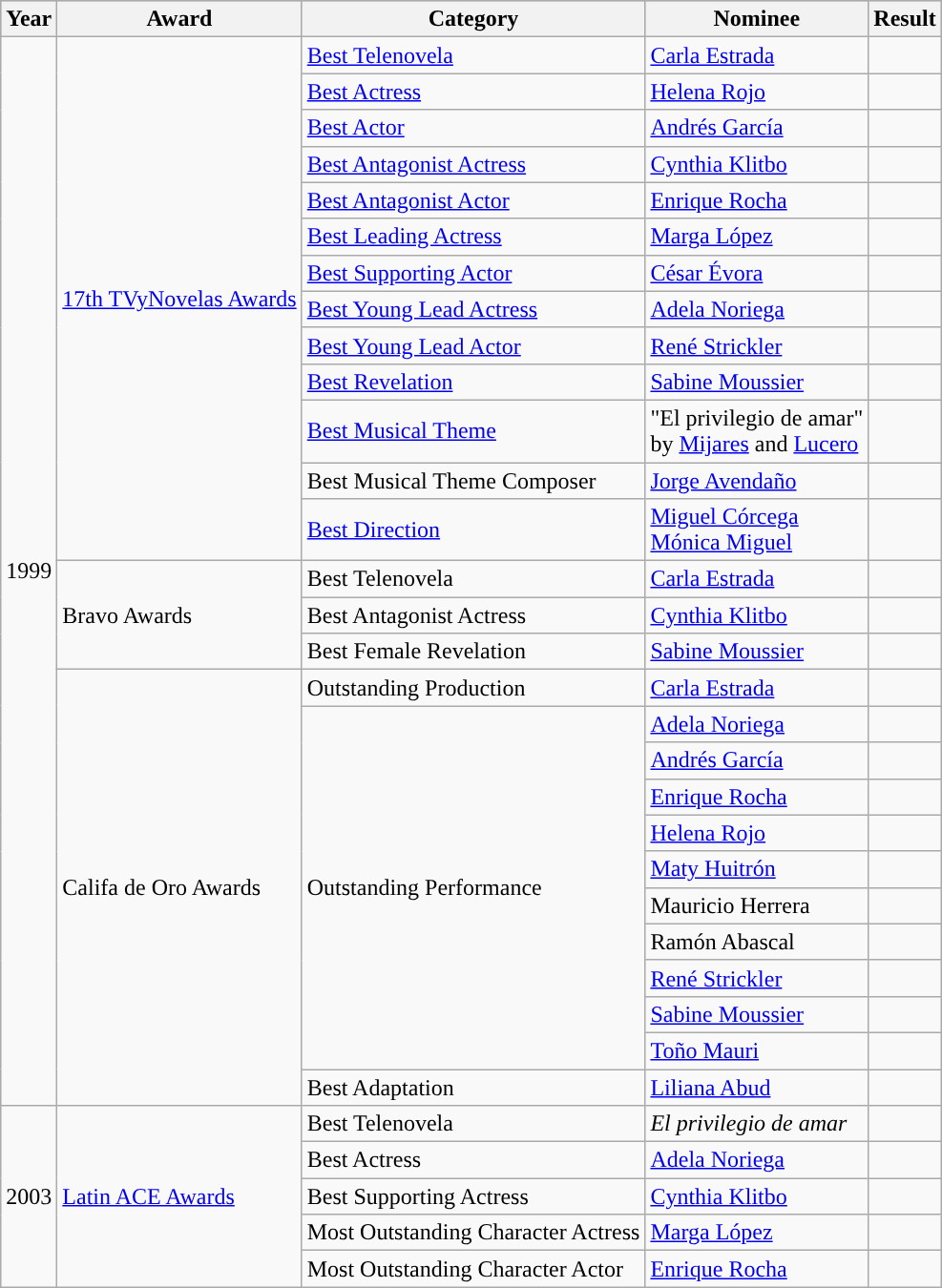<table class="wikitable">
<tr style="background:#b0c4de;">
<th>Year</th>
<th>Award</th>
<th>Category</th>
<th>Nominee</th>
<th>Result</th>
</tr>
<tr>
<td rowspan=28>1999</td>
<td rowspan=13><a href='#'>17th TVyNovelas Awards</a></td>
<td><a href='#'>Best Telenovela</a></td>
<td><a href='#'>Carla Estrada</a></td>
<td></td>
</tr>
<tr>
<td><a href='#'>Best Actress</a></td>
<td><a href='#'>Helena Rojo</a></td>
<td></td>
</tr>
<tr>
<td><a href='#'>Best Actor</a></td>
<td><a href='#'>Andrés García</a></td>
<td></td>
</tr>
<tr>
<td><a href='#'>Best Antagonist Actress</a></td>
<td><a href='#'>Cynthia Klitbo</a></td>
<td></td>
</tr>
<tr>
<td><a href='#'>Best Antagonist Actor</a></td>
<td><a href='#'>Enrique Rocha</a></td>
<td></td>
</tr>
<tr>
<td><a href='#'>Best Leading Actress</a></td>
<td><a href='#'>Marga López</a></td>
<td></td>
</tr>
<tr>
<td><a href='#'>Best Supporting Actor</a></td>
<td><a href='#'>César Évora</a></td>
<td></td>
</tr>
<tr>
<td><a href='#'>Best Young Lead Actress</a></td>
<td><a href='#'>Adela Noriega</a></td>
<td></td>
</tr>
<tr>
<td><a href='#'>Best Young Lead Actor</a></td>
<td><a href='#'>René Strickler</a></td>
<td></td>
</tr>
<tr>
<td><a href='#'>Best Revelation</a></td>
<td><a href='#'>Sabine Moussier</a></td>
<td></td>
</tr>
<tr>
<td><a href='#'>Best Musical Theme</a></td>
<td>"El privilegio de amar" <br> by <a href='#'>Mijares</a> and <a href='#'>Lucero</a></td>
<td></td>
</tr>
<tr>
<td>Best Musical Theme Composer</td>
<td><a href='#'>Jorge Avendaño</a></td>
<td></td>
</tr>
<tr>
<td><a href='#'>Best Direction</a></td>
<td><a href='#'>Miguel Córcega</a> <br> <a href='#'>Mónica Miguel</a></td>
<td></td>
</tr>
<tr>
<td rowspan=3>Bravo Awards</td>
<td>Best Telenovela</td>
<td><a href='#'>Carla Estrada</a></td>
<td></td>
</tr>
<tr>
<td>Best Antagonist Actress</td>
<td><a href='#'>Cynthia Klitbo</a></td>
<td></td>
</tr>
<tr>
<td>Best Female Revelation</td>
<td><a href='#'>Sabine Moussier</a></td>
<td></td>
</tr>
<tr>
<td rowspan=12>Califa de Oro Awards</td>
<td>Outstanding Production</td>
<td><a href='#'>Carla Estrada</a></td>
<td></td>
</tr>
<tr>
<td rowspan=10>Outstanding Performance</td>
<td><a href='#'>Adela Noriega</a></td>
<td></td>
</tr>
<tr>
<td><a href='#'>Andrés García</a></td>
<td></td>
</tr>
<tr>
<td><a href='#'>Enrique Rocha</a></td>
<td></td>
</tr>
<tr>
<td><a href='#'>Helena Rojo</a></td>
<td></td>
</tr>
<tr>
<td><a href='#'>Maty Huitrón</a></td>
<td></td>
</tr>
<tr>
<td>Mauricio Herrera</td>
<td></td>
</tr>
<tr>
<td>Ramón Abascal</td>
<td></td>
</tr>
<tr>
<td><a href='#'>René Strickler</a></td>
<td></td>
</tr>
<tr>
<td><a href='#'>Sabine Moussier</a></td>
<td></td>
</tr>
<tr>
<td><a href='#'>Toño Mauri</a></td>
<td></td>
</tr>
<tr>
<td>Best Adaptation</td>
<td><a href='#'>Liliana Abud</a></td>
<td></td>
</tr>
<tr>
<td rowspan=5>2003</td>
<td rowspan=5><a href='#'>Latin ACE Awards</a></td>
<td>Best Telenovela</td>
<td><em>El privilegio de amar</em></td>
<td></td>
</tr>
<tr>
<td>Best Actress</td>
<td><a href='#'>Adela Noriega</a></td>
<td></td>
</tr>
<tr>
<td>Best Supporting Actress</td>
<td><a href='#'>Cynthia Klitbo</a></td>
<td></td>
</tr>
<tr>
<td>Most Outstanding Character Actress</td>
<td><a href='#'>Marga López</a></td>
<td></td>
</tr>
<tr>
<td>Most Outstanding Character Actor</td>
<td><a href='#'>Enrique Rocha</a></td>
<td></td>
</tr>
</table>
